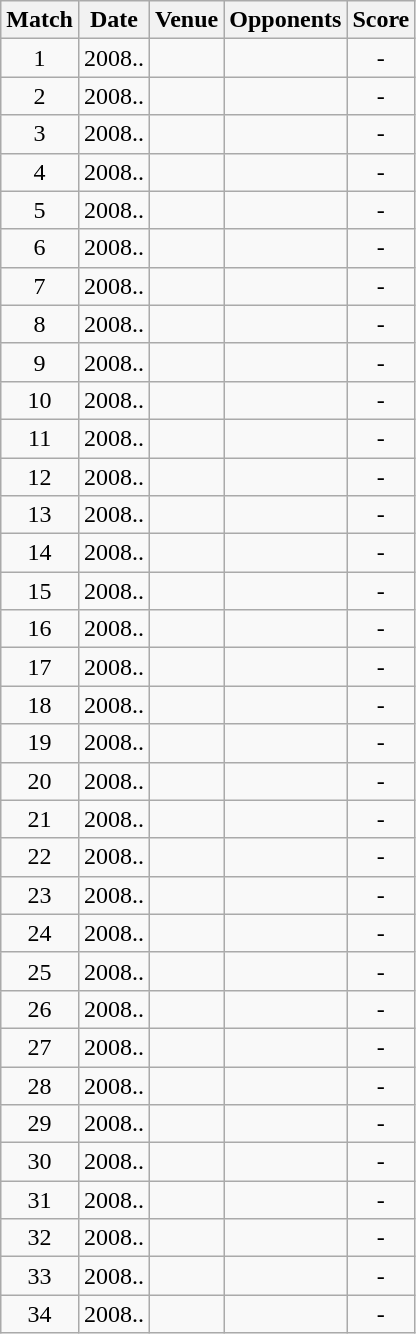<table class="wikitable" style="text-align:center;">
<tr>
<th>Match</th>
<th>Date</th>
<th>Venue</th>
<th>Opponents</th>
<th>Score</th>
</tr>
<tr>
<td>1</td>
<td>2008..</td>
<td><a href='#'></a></td>
<td><a href='#'></a></td>
<td>-</td>
</tr>
<tr>
<td>2</td>
<td>2008..</td>
<td><a href='#'></a></td>
<td><a href='#'></a></td>
<td>-</td>
</tr>
<tr>
<td>3</td>
<td>2008..</td>
<td><a href='#'></a></td>
<td><a href='#'></a></td>
<td>-</td>
</tr>
<tr>
<td>4</td>
<td>2008..</td>
<td><a href='#'></a></td>
<td><a href='#'></a></td>
<td>-</td>
</tr>
<tr>
<td>5</td>
<td>2008..</td>
<td><a href='#'></a></td>
<td><a href='#'></a></td>
<td>-</td>
</tr>
<tr>
<td>6</td>
<td>2008..</td>
<td><a href='#'></a></td>
<td><a href='#'></a></td>
<td>-</td>
</tr>
<tr>
<td>7</td>
<td>2008..</td>
<td><a href='#'></a></td>
<td><a href='#'></a></td>
<td>-</td>
</tr>
<tr>
<td>8</td>
<td>2008..</td>
<td><a href='#'></a></td>
<td><a href='#'></a></td>
<td>-</td>
</tr>
<tr>
<td>9</td>
<td>2008..</td>
<td><a href='#'></a></td>
<td><a href='#'></a></td>
<td>-</td>
</tr>
<tr>
<td>10</td>
<td>2008..</td>
<td><a href='#'></a></td>
<td><a href='#'></a></td>
<td>-</td>
</tr>
<tr>
<td>11</td>
<td>2008..</td>
<td><a href='#'></a></td>
<td><a href='#'></a></td>
<td>-</td>
</tr>
<tr>
<td>12</td>
<td>2008..</td>
<td><a href='#'></a></td>
<td><a href='#'></a></td>
<td>-</td>
</tr>
<tr>
<td>13</td>
<td>2008..</td>
<td><a href='#'></a></td>
<td><a href='#'></a></td>
<td>-</td>
</tr>
<tr>
<td>14</td>
<td>2008..</td>
<td><a href='#'></a></td>
<td><a href='#'></a></td>
<td>-</td>
</tr>
<tr>
<td>15</td>
<td>2008..</td>
<td><a href='#'></a></td>
<td><a href='#'></a></td>
<td>-</td>
</tr>
<tr>
<td>16</td>
<td>2008..</td>
<td><a href='#'></a></td>
<td><a href='#'></a></td>
<td>-</td>
</tr>
<tr>
<td>17</td>
<td>2008..</td>
<td><a href='#'></a></td>
<td><a href='#'></a></td>
<td>-</td>
</tr>
<tr>
<td>18</td>
<td>2008..</td>
<td><a href='#'></a></td>
<td><a href='#'></a></td>
<td>-</td>
</tr>
<tr>
<td>19</td>
<td>2008..</td>
<td><a href='#'></a></td>
<td><a href='#'></a></td>
<td>-</td>
</tr>
<tr>
<td>20</td>
<td>2008..</td>
<td><a href='#'></a></td>
<td><a href='#'></a></td>
<td>-</td>
</tr>
<tr>
<td>21</td>
<td>2008..</td>
<td><a href='#'></a></td>
<td><a href='#'></a></td>
<td>-</td>
</tr>
<tr>
<td>22</td>
<td>2008..</td>
<td><a href='#'></a></td>
<td><a href='#'></a></td>
<td>-</td>
</tr>
<tr>
<td>23</td>
<td>2008..</td>
<td><a href='#'></a></td>
<td><a href='#'></a></td>
<td>-</td>
</tr>
<tr>
<td>24</td>
<td>2008..</td>
<td><a href='#'></a></td>
<td><a href='#'></a></td>
<td>-</td>
</tr>
<tr>
<td>25</td>
<td>2008..</td>
<td><a href='#'></a></td>
<td><a href='#'></a></td>
<td>-</td>
</tr>
<tr>
<td>26</td>
<td>2008..</td>
<td><a href='#'></a></td>
<td><a href='#'></a></td>
<td>-</td>
</tr>
<tr>
<td>27</td>
<td>2008..</td>
<td><a href='#'></a></td>
<td><a href='#'></a></td>
<td>-</td>
</tr>
<tr>
<td>28</td>
<td>2008..</td>
<td><a href='#'></a></td>
<td><a href='#'></a></td>
<td>-</td>
</tr>
<tr>
<td>29</td>
<td>2008..</td>
<td><a href='#'></a></td>
<td><a href='#'></a></td>
<td>-</td>
</tr>
<tr>
<td>30</td>
<td>2008..</td>
<td><a href='#'></a></td>
<td><a href='#'></a></td>
<td>-</td>
</tr>
<tr>
<td>31</td>
<td>2008..</td>
<td><a href='#'></a></td>
<td><a href='#'></a></td>
<td>-</td>
</tr>
<tr>
<td>32</td>
<td>2008..</td>
<td><a href='#'></a></td>
<td><a href='#'></a></td>
<td>-</td>
</tr>
<tr>
<td>33</td>
<td>2008..</td>
<td><a href='#'></a></td>
<td><a href='#'></a></td>
<td>-</td>
</tr>
<tr>
<td>34</td>
<td>2008..</td>
<td><a href='#'></a></td>
<td><a href='#'></a></td>
<td>-</td>
</tr>
</table>
